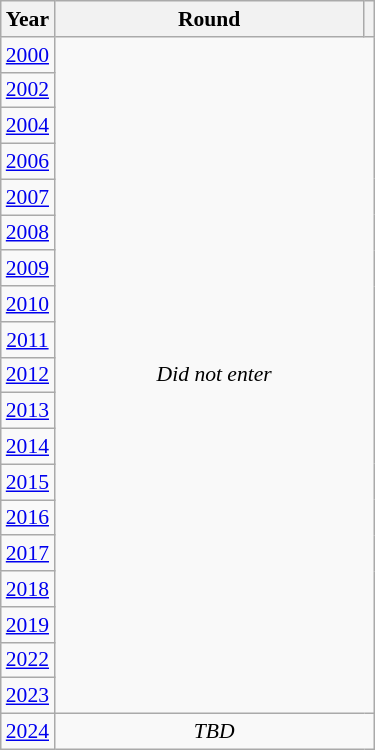<table class="wikitable" style="text-align: center; font-size:90%">
<tr>
<th>Year</th>
<th style="width:200px">Round</th>
<th></th>
</tr>
<tr>
<td><a href='#'>2000</a></td>
<td colspan="2" rowspan="19"><em>Did not enter</em></td>
</tr>
<tr>
<td><a href='#'>2002</a></td>
</tr>
<tr>
<td><a href='#'>2004</a></td>
</tr>
<tr>
<td><a href='#'>2006</a></td>
</tr>
<tr>
<td><a href='#'>2007</a></td>
</tr>
<tr>
<td><a href='#'>2008</a></td>
</tr>
<tr>
<td><a href='#'>2009</a></td>
</tr>
<tr>
<td><a href='#'>2010</a></td>
</tr>
<tr>
<td><a href='#'>2011</a></td>
</tr>
<tr>
<td><a href='#'>2012</a></td>
</tr>
<tr>
<td><a href='#'>2013</a></td>
</tr>
<tr>
<td><a href='#'>2014</a></td>
</tr>
<tr>
<td><a href='#'>2015</a></td>
</tr>
<tr>
<td><a href='#'>2016</a></td>
</tr>
<tr>
<td><a href='#'>2017</a></td>
</tr>
<tr>
<td><a href='#'>2018</a></td>
</tr>
<tr>
<td><a href='#'>2019</a></td>
</tr>
<tr>
<td><a href='#'>2022</a></td>
</tr>
<tr>
<td><a href='#'>2023</a></td>
</tr>
<tr>
<td><a href='#'>2024</a></td>
<td colspan="2"><em>TBD</em></td>
</tr>
</table>
